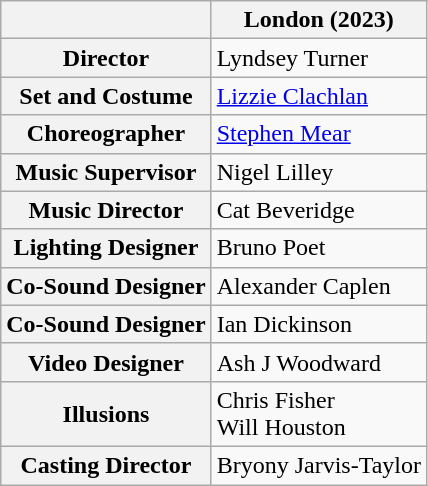<table class="wikitable">
<tr>
<th></th>
<th>London (2023)</th>
</tr>
<tr>
<th>Director</th>
<td>Lyndsey Turner</td>
</tr>
<tr>
<th>Set and Costume</th>
<td><a href='#'>Lizzie Clachlan</a></td>
</tr>
<tr>
<th>Choreographer</th>
<td><a href='#'>Stephen Mear</a></td>
</tr>
<tr>
<th>Music Supervisor</th>
<td>Nigel Lilley</td>
</tr>
<tr>
<th>Music Director</th>
<td>Cat Beveridge</td>
</tr>
<tr>
<th>Lighting Designer</th>
<td>Bruno Poet</td>
</tr>
<tr>
<th>Co-Sound Designer</th>
<td>Alexander Caplen</td>
</tr>
<tr>
<th>Co-Sound Designer</th>
<td>Ian Dickinson</td>
</tr>
<tr>
<th>Video Designer</th>
<td>Ash J Woodward</td>
</tr>
<tr>
<th>Illusions</th>
<td>Chris Fisher<br>Will Houston</td>
</tr>
<tr>
<th>Casting Director</th>
<td>Bryony Jarvis-Taylor</td>
</tr>
</table>
